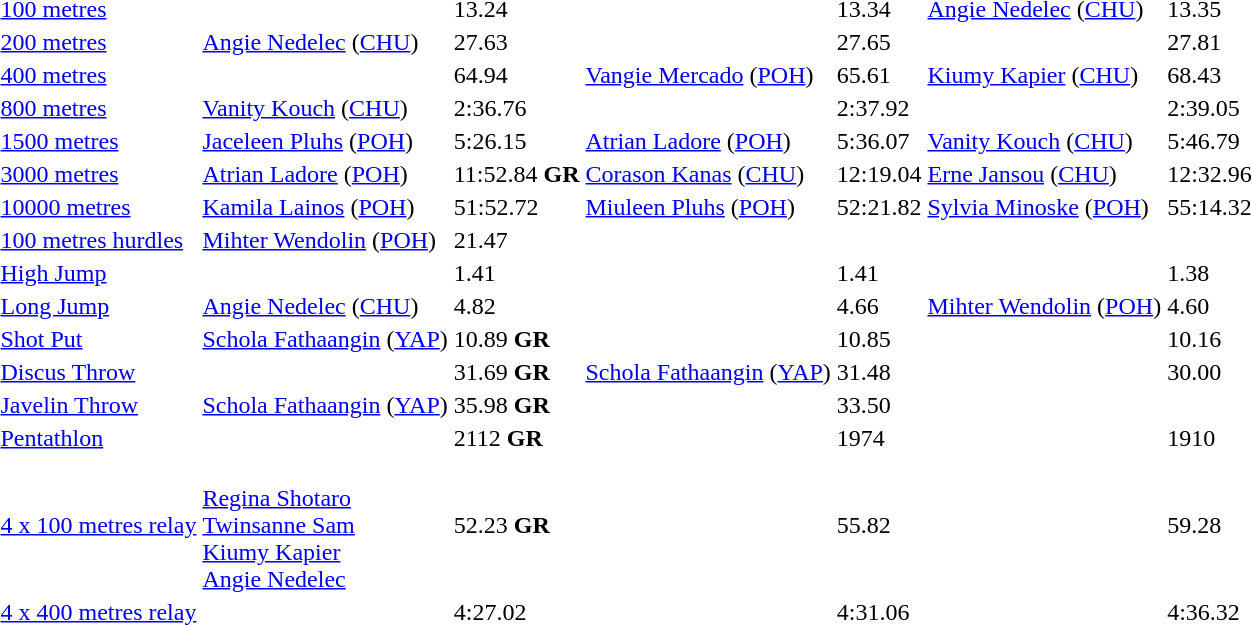<table>
<tr>
<td><a href='#'>100 metres</a></td>
<td></td>
<td>13.24</td>
<td></td>
<td>13.34</td>
<td> <a href='#'>Angie Nedelec</a> (<a href='#'>CHU</a>)</td>
<td>13.35</td>
</tr>
<tr>
<td><a href='#'>200 metres</a></td>
<td> <a href='#'>Angie Nedelec</a> (<a href='#'>CHU</a>)</td>
<td>27.63</td>
<td></td>
<td>27.65</td>
<td></td>
<td>27.81</td>
</tr>
<tr>
<td><a href='#'>400 metres</a></td>
<td></td>
<td>64.94</td>
<td> <a href='#'>Vangie Mercado</a> (<a href='#'>POH</a>)</td>
<td>65.61</td>
<td> <a href='#'>Kiumy Kapier</a> (<a href='#'>CHU</a>)</td>
<td>68.43</td>
</tr>
<tr>
<td><a href='#'>800 metres</a></td>
<td> <a href='#'>Vanity Kouch</a> (<a href='#'>CHU</a>)</td>
<td>2:36.76</td>
<td></td>
<td>2:37.92</td>
<td></td>
<td>2:39.05</td>
</tr>
<tr>
<td><a href='#'>1500 metres</a></td>
<td> <a href='#'>Jaceleen Pluhs</a> (<a href='#'>POH</a>)</td>
<td>5:26.15</td>
<td> <a href='#'>Atrian Ladore</a> (<a href='#'>POH</a>)</td>
<td>5:36.07</td>
<td> <a href='#'>Vanity Kouch</a> (<a href='#'>CHU</a>)</td>
<td>5:46.79</td>
</tr>
<tr>
<td><a href='#'>3000 metres</a></td>
<td> <a href='#'>Atrian Ladore</a> (<a href='#'>POH</a>)</td>
<td>11:52.84 <strong>GR</strong></td>
<td> <a href='#'>Corason Kanas</a> (<a href='#'>CHU</a>)</td>
<td>12:19.04</td>
<td> <a href='#'>Erne Jansou</a> (<a href='#'>CHU</a>)</td>
<td>12:32.96</td>
</tr>
<tr>
<td><a href='#'>10000 metres</a></td>
<td> <a href='#'>Kamila Lainos</a> (<a href='#'>POH</a>)</td>
<td>51:52.72</td>
<td> <a href='#'>Miuleen Pluhs</a> (<a href='#'>POH</a>)</td>
<td>52:21.82</td>
<td> <a href='#'>Sylvia Minoske</a> (<a href='#'>POH</a>)</td>
<td>55:14.32</td>
</tr>
<tr>
<td><a href='#'>100 metres hurdles</a></td>
<td> <a href='#'>Mihter Wendolin</a> (<a href='#'>POH</a>)</td>
<td>21.47</td>
<td></td>
<td></td>
<td></td>
<td></td>
</tr>
<tr>
<td><a href='#'>High Jump</a></td>
<td></td>
<td>1.41</td>
<td></td>
<td>1.41</td>
<td></td>
<td>1.38</td>
</tr>
<tr>
<td><a href='#'>Long Jump</a></td>
<td> <a href='#'>Angie Nedelec</a> (<a href='#'>CHU</a>)</td>
<td>4.82</td>
<td></td>
<td>4.66</td>
<td> <a href='#'>Mihter Wendolin</a> (<a href='#'>POH</a>)</td>
<td>4.60</td>
</tr>
<tr>
<td><a href='#'>Shot Put</a></td>
<td> <a href='#'>Schola Fathaangin</a> (<a href='#'>YAP</a>)</td>
<td>10.89 <strong>GR</strong></td>
<td></td>
<td>10.85</td>
<td></td>
<td>10.16</td>
</tr>
<tr>
<td><a href='#'>Discus Throw</a></td>
<td></td>
<td>31.69 <strong>GR</strong></td>
<td> <a href='#'>Schola Fathaangin</a> (<a href='#'>YAP</a>)</td>
<td>31.48</td>
<td></td>
<td>30.00</td>
</tr>
<tr>
<td><a href='#'>Javelin Throw</a></td>
<td> <a href='#'>Schola Fathaangin</a> (<a href='#'>YAP</a>)</td>
<td>35.98 <strong>GR</strong></td>
<td></td>
<td>33.50</td>
<td></td>
<td></td>
</tr>
<tr>
<td><a href='#'>Pentathlon</a></td>
<td></td>
<td>2112 <strong>GR</strong></td>
<td></td>
<td>1974</td>
<td></td>
<td>1910</td>
</tr>
<tr>
<td><a href='#'>4 x 100 metres relay</a></td>
<td> <br> <a href='#'>Regina Shotaro</a><br><a href='#'>Twinsanne Sam</a><br><a href='#'>Kiumy Kapier</a><br><a href='#'>Angie Nedelec</a></td>
<td>52.23 <strong>GR</strong></td>
<td></td>
<td>55.82</td>
<td></td>
<td>59.28</td>
</tr>
<tr>
<td><a href='#'>4 x 400 metres relay</a></td>
<td></td>
<td>4:27.02</td>
<td></td>
<td>4:31.06</td>
<td></td>
<td>4:36.32</td>
</tr>
</table>
